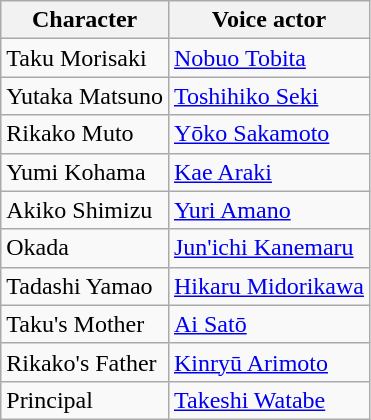<table class="wikitable">
<tr>
<th>Character</th>
<th>Voice actor</th>
</tr>
<tr>
<td>Taku Morisaki</td>
<td><a href='#'>Nobuo Tobita</a></td>
</tr>
<tr>
<td>Yutaka Matsuno</td>
<td><a href='#'>Toshihiko Seki</a></td>
</tr>
<tr>
<td>Rikako Muto</td>
<td><a href='#'>Yōko Sakamoto</a></td>
</tr>
<tr>
<td>Yumi Kohama</td>
<td><a href='#'>Kae Araki</a></td>
</tr>
<tr>
<td>Akiko Shimizu</td>
<td><a href='#'>Yuri Amano</a></td>
</tr>
<tr>
<td>Okada</td>
<td><a href='#'>Jun'ichi Kanemaru</a></td>
</tr>
<tr>
<td>Tadashi Yamao</td>
<td><a href='#'>Hikaru Midorikawa</a></td>
</tr>
<tr>
<td>Taku's Mother</td>
<td><a href='#'>Ai Satō</a></td>
</tr>
<tr>
<td>Rikako's Father</td>
<td><a href='#'>Kinryū Arimoto</a></td>
</tr>
<tr>
<td>Principal</td>
<td><a href='#'>Takeshi Watabe</a></td>
</tr>
</table>
